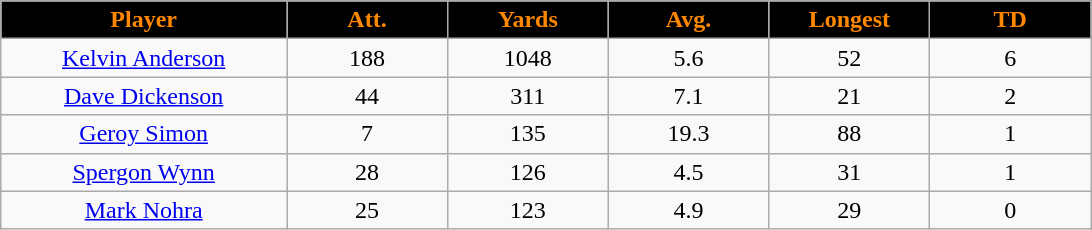<table class="wikitable sortable">
<tr>
<th style="background:black;color:#FF8800;" width="16%">Player</th>
<th style="background:black;color:#FF8800;" width="9%">Att.</th>
<th style="background:black;color:#FF8800;" width="9%">Yards</th>
<th style="background:black;color:#FF8800;" width="9%">Avg.</th>
<th style="background:black;color:#FF8800;" width="9%">Longest</th>
<th style="background:black;color:#FF8800;" width="9%">TD</th>
</tr>
<tr align="center">
<td><a href='#'>Kelvin Anderson</a></td>
<td>188</td>
<td>1048</td>
<td>5.6</td>
<td>52</td>
<td>6</td>
</tr>
<tr align="center">
<td><a href='#'>Dave Dickenson</a></td>
<td>44</td>
<td>311</td>
<td>7.1</td>
<td>21</td>
<td>2</td>
</tr>
<tr align="center">
<td><a href='#'>Geroy Simon</a></td>
<td>7</td>
<td>135</td>
<td>19.3</td>
<td>88</td>
<td>1</td>
</tr>
<tr align="center">
<td><a href='#'>Spergon Wynn</a></td>
<td>28</td>
<td>126</td>
<td>4.5</td>
<td>31</td>
<td>1</td>
</tr>
<tr align="center">
<td><a href='#'>Mark Nohra</a></td>
<td>25</td>
<td>123</td>
<td>4.9</td>
<td>29</td>
<td>0</td>
</tr>
</table>
